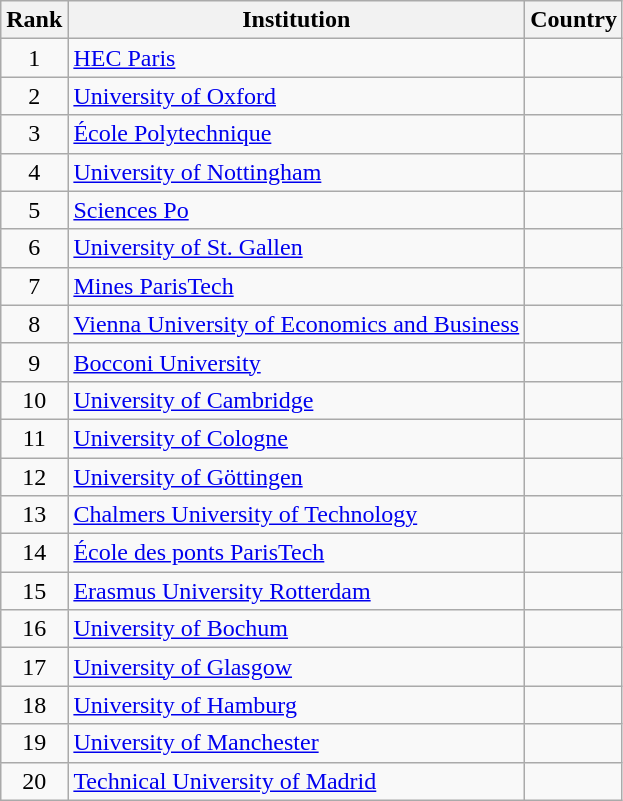<table class="wikitable sortable">
<tr>
<th data-sort-type="number">Rank</th>
<th>Institution</th>
<th>Country</th>
</tr>
<tr>
<td style="text-align:center;">1</td>
<td><a href='#'>HEC Paris</a></td>
<td></td>
</tr>
<tr>
<td style="text-align:center;">2</td>
<td><a href='#'>University of Oxford</a></td>
<td></td>
</tr>
<tr>
<td style="text-align:center;">3</td>
<td><a href='#'>École Polytechnique</a></td>
<td></td>
</tr>
<tr>
<td style="text-align:center;">4</td>
<td><a href='#'>University of Nottingham</a></td>
<td></td>
</tr>
<tr>
<td style="text-align:center;">5</td>
<td><a href='#'>Sciences Po</a></td>
<td></td>
</tr>
<tr>
<td style="text-align:center;">6</td>
<td><a href='#'>University of St. Gallen</a></td>
<td></td>
</tr>
<tr>
<td style="text-align:center;">7</td>
<td><a href='#'>Mines ParisTech</a></td>
<td></td>
</tr>
<tr>
<td style="text-align:center;">8</td>
<td><a href='#'>Vienna University of Economics and Business</a></td>
<td></td>
</tr>
<tr>
<td style="text-align:center;">9</td>
<td><a href='#'>Bocconi University</a></td>
<td></td>
</tr>
<tr>
<td style="text-align:center;">10</td>
<td><a href='#'>University of Cambridge</a></td>
<td></td>
</tr>
<tr>
<td style="text-align:center;">11</td>
<td><a href='#'>University of Cologne</a></td>
<td></td>
</tr>
<tr>
<td style="text-align:center;">12</td>
<td><a href='#'>University of Göttingen</a></td>
<td></td>
</tr>
<tr>
<td style="text-align:center;">13</td>
<td><a href='#'>Chalmers University of Technology</a></td>
<td></td>
</tr>
<tr>
<td style="text-align:center;">14</td>
<td><a href='#'>École des ponts ParisTech</a></td>
<td></td>
</tr>
<tr>
<td style="text-align:center;">15</td>
<td><a href='#'>Erasmus University Rotterdam</a></td>
<td></td>
</tr>
<tr>
<td style="text-align:center;">16</td>
<td><a href='#'>University of Bochum</a></td>
<td></td>
</tr>
<tr>
<td style="text-align:center;">17</td>
<td><a href='#'>University of Glasgow</a></td>
<td></td>
</tr>
<tr>
<td style="text-align:center;">18</td>
<td><a href='#'>University of Hamburg</a></td>
<td></td>
</tr>
<tr>
<td style="text-align:center;">19</td>
<td><a href='#'>University of Manchester</a></td>
<td></td>
</tr>
<tr>
<td style="text-align:center;">20</td>
<td><a href='#'>Technical University of Madrid</a></td>
<td></td>
</tr>
</table>
